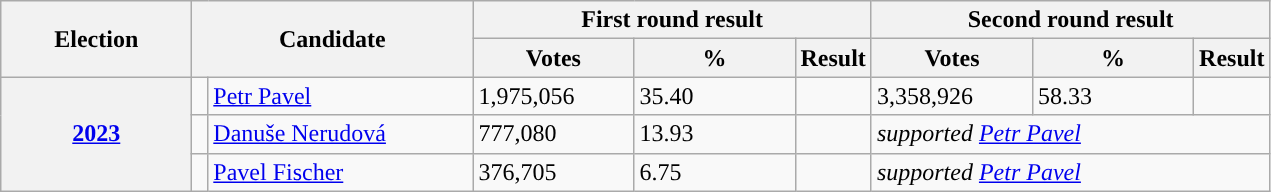<table class="wikitable" style=text-align:center">
<tr>
<th width="120" rowspan="2">Election</th>
<th width="180" rowspan="2" colspan=2>Candidate</th>
<th width="200" colspan=3>First round result</th>
<th width="200" colspan=3>Second round result</th>
</tr>
<tr>
<th width="100">Votes</th>
<th width="100">%</th>
<th>Result</th>
<th width="100">Votes</th>
<th width="100">%</th>
<th>Result</th>
</tr>
<tr>
<th rowspan=3><a href='#'>2023</a></th>
<td style="background-color: "></td>
<td><a href='#'>Petr Pavel</a></td>
<td>1,975,056</td>
<td>35.40</td>
<td></td>
<td>3,358,926</td>
<td>58.33</td>
<td></td>
</tr>
<tr>
<td style="background-color: "></td>
<td><a href='#'>Danuše Nerudová</a></td>
<td>777,080</td>
<td>13.93</td>
<td></td>
<td colspan=3><em>supported <a href='#'>Petr Pavel</a></em></td>
</tr>
<tr>
<td style="background-color: "></td>
<td><a href='#'>Pavel Fischer</a></td>
<td>376,705</td>
<td>6.75</td>
<td></td>
<td colspan=3><em>supported <a href='#'>Petr Pavel</a></em></td>
</tr>
</table>
